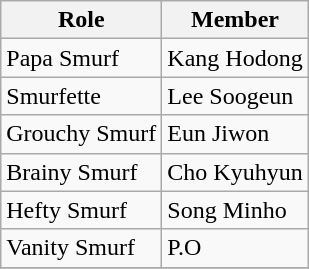<table class=wikitable mw-collapsible>
<tr>
<th>Role</th>
<th>Member</th>
</tr>
<tr>
<td>Papa Smurf</td>
<td>Kang Hodong</td>
</tr>
<tr>
<td>Smurfette</td>
<td>Lee Soogeun</td>
</tr>
<tr>
<td>Grouchy Smurf</td>
<td>Eun Jiwon</td>
</tr>
<tr>
<td>Brainy Smurf</td>
<td>Cho Kyuhyun</td>
</tr>
<tr>
<td>Hefty Smurf</td>
<td>Song Minho</td>
</tr>
<tr>
<td>Vanity Smurf</td>
<td>P.O</td>
</tr>
<tr>
</tr>
</table>
